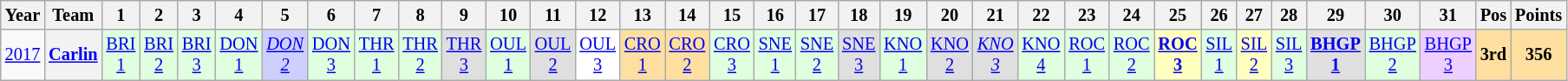<table class="wikitable" style="text-align:center; font-size:85%">
<tr>
<th>Year</th>
<th>Team</th>
<th>1</th>
<th>2</th>
<th>3</th>
<th>4</th>
<th>5</th>
<th>6</th>
<th>7</th>
<th>8</th>
<th>9</th>
<th>10</th>
<th>11</th>
<th>12</th>
<th>13</th>
<th>14</th>
<th>15</th>
<th>16</th>
<th>17</th>
<th>18</th>
<th>19</th>
<th>20</th>
<th>21</th>
<th>22</th>
<th>23</th>
<th>24</th>
<th>25</th>
<th>26</th>
<th>27</th>
<th>28</th>
<th>29</th>
<th>30</th>
<th>31</th>
<th>Pos</th>
<th>Points</th>
</tr>
<tr>
<td nowrap><a href='#'>2017</a></td>
<th nowrap><a href='#'>Carlin</a></th>
<td style="background:#DFFFDF;"><a href='#'>BRI<br>1</a><br></td>
<td style="background:#DFFFDF;"><a href='#'>BRI<br>2</a><br></td>
<td style="background:#DFFFDF;"><a href='#'>BRI<br>3</a><br></td>
<td style="background:#DFFFDF;"><a href='#'>DON<br>1</a><br></td>
<td style="background:#CFCFFF;"><em><a href='#'>DON<br>2</a></em><br></td>
<td style="background:#DFFFDF;"><a href='#'>DON<br>3</a><br></td>
<td style="background:#DFFFDF;"><a href='#'>THR<br>1</a><br></td>
<td style="background:#DFFFDF;"><a href='#'>THR<br>2</a><br></td>
<td style="background:#DFDFDF;"><a href='#'>THR<br>3</a><br></td>
<td style="background:#DFFFDF;"><a href='#'>OUL<br>1</a><br></td>
<td style="background:#DFDFDF;"><a href='#'>OUL<br>2</a><br></td>
<td style="background:#FFFFFF;"><a href='#'>OUL<br>3</a><br></td>
<td style="background:#FFDF9F;"><a href='#'>CRO<br>1</a><br></td>
<td style="background:#FFDF9F;"><a href='#'>CRO<br>2</a><br></td>
<td style="background:#DFFFDF;"><a href='#'>CRO<br>3</a><br></td>
<td style="background:#DFFFDF;"><a href='#'>SNE<br>1</a><br></td>
<td style="background:#DFFFDF;"><a href='#'>SNE<br>2</a><br></td>
<td style="background:#DFDFDF;"><a href='#'>SNE<br>3</a><br></td>
<td style="background:#DFFFDF;"><a href='#'>KNO<br>1</a><br></td>
<td style="background:#DFDFDF;"><a href='#'>KNO<br>2</a><br></td>
<td style="background:#DFDFDF;"><em><a href='#'>KNO<br>3</a></em><br></td>
<td style="background:#DFFFDF;"><a href='#'>KNO<br>4</a><br></td>
<td style="background:#DFFFDF;"><a href='#'>ROC<br>1</a><br></td>
<td style="background:#DFFFDF;"><a href='#'>ROC<br>2</a><br></td>
<td style="background:#FFFFBF;"><strong><a href='#'>ROC<br>3</a></strong><br></td>
<td style="background:#DFFFDF;"><a href='#'>SIL<br>1</a><br></td>
<td style="background:#FFFFBF;"><a href='#'>SIL<br>2</a><br></td>
<td style="background:#DFFFDF;"><a href='#'>SIL<br>3</a><br></td>
<td style="background:#DFDFDF;"><strong><a href='#'>BHGP<br>1</a></strong><br></td>
<td style="background:#DFFFDF;"><a href='#'>BHGP<br>2</a><br></td>
<td style="background:#EFCFFF;"><a href='#'>BHGP<br>3</a><br></td>
<th style="background:#FFDF9F;">3rd</th>
<th style="background:#FFDF9F;">356</th>
</tr>
</table>
